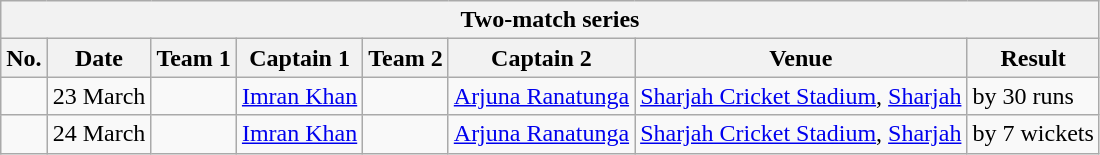<table class="wikitable">
<tr>
<th colspan="9">Two-match series</th>
</tr>
<tr>
<th>No.</th>
<th>Date</th>
<th>Team 1</th>
<th>Captain 1</th>
<th>Team 2</th>
<th>Captain 2</th>
<th>Venue</th>
<th>Result</th>
</tr>
<tr>
<td></td>
<td>23 March</td>
<td></td>
<td><a href='#'>Imran Khan</a></td>
<td></td>
<td><a href='#'>Arjuna Ranatunga</a></td>
<td><a href='#'>Sharjah Cricket Stadium</a>, <a href='#'>Sharjah</a></td>
<td> by 30 runs</td>
</tr>
<tr>
<td></td>
<td>24 March</td>
<td></td>
<td><a href='#'>Imran Khan</a></td>
<td></td>
<td><a href='#'>Arjuna Ranatunga</a></td>
<td><a href='#'>Sharjah Cricket Stadium</a>, <a href='#'>Sharjah</a></td>
<td> by 7 wickets</td>
</tr>
</table>
